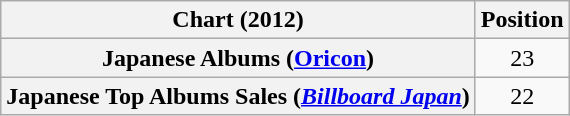<table class="wikitable sortable plainrowheaders">
<tr>
<th scope="col">Chart (2012)</th>
<th scope="col">Position</th>
</tr>
<tr>
<th scope="row">Japanese Albums (<a href='#'>Oricon</a>)</th>
<td align="center">23</td>
</tr>
<tr>
<th scope="row">Japanese Top Albums Sales (<em><a href='#'>Billboard Japan</a></em>)</th>
<td align="center">22</td>
</tr>
</table>
